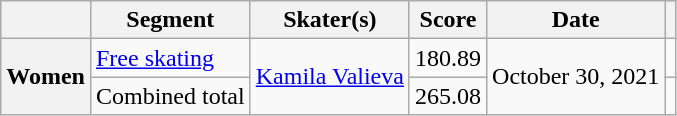<table class="wikitable unsortable style="text-align:left">
<tr>
<th scope="col"></th>
<th scope="col">Segment</th>
<th scope="col">Skater(s)</th>
<th scope="col">Score</th>
<th scope="col">Date</th>
<th scope="col"></th>
</tr>
<tr>
<th scope="row" rowspan="2" style="text-align:left">Women</th>
<td><a href='#'>Free skating</a></td>
<td rowspan="2"> <a href='#'>Kamila Valieva</a></td>
<td align="center">180.89</td>
<td rowspan="2">October 30, 2021</td>
<td></td>
</tr>
<tr>
<td>Combined total</td>
<td align="center">265.08</td>
<td></td>
</tr>
</table>
